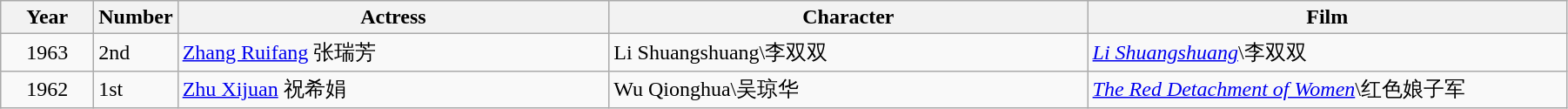<table class="wikitable" width="95%" align="center">
<tr>
<th width="6%">Year</th>
<th width="4%">Number</th>
<th width="28%">Actress</th>
<th width="31%">Character</th>
<th width="31%">Film</th>
</tr>
<tr>
<td style="text-align:center;">1963</td>
<td>2nd</td>
<td><a href='#'>Zhang Ruifang</a> 张瑞芳</td>
<td>Li Shuangshuang\李双双</td>
<td><em><a href='#'>Li Shuangshuang</a></em>\李双双</td>
</tr>
<tr>
<td style="text-align:center;">1962</td>
<td>1st</td>
<td><a href='#'>Zhu Xijuan</a> 祝希娟</td>
<td>Wu Qionghua\吴琼华</td>
<td><em><a href='#'>The Red Detachment of Women</a></em>\红色娘子军</td>
</tr>
</table>
